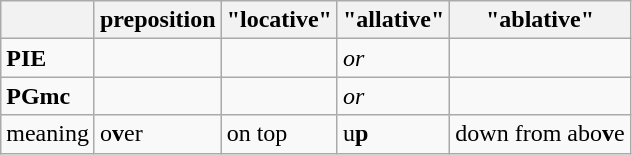<table class="wikitable">
<tr>
<th></th>
<th>preposition</th>
<th>"locative"</th>
<th>"allative"</th>
<th>"ablative"</th>
</tr>
<tr>
<td><strong>PIE</strong></td>
<td></td>
<td></td>
<td> <em>or</em> </td>
<td></td>
</tr>
<tr>
<td><strong>PGmc</strong></td>
<td></td>
<td></td>
<td> <em>or</em> </td>
<td></td>
</tr>
<tr>
<td>meaning</td>
<td>o<strong>v</strong>er</td>
<td>on top</td>
<td>u<strong>p</strong></td>
<td>down from abo<strong>v</strong>e</td>
</tr>
</table>
